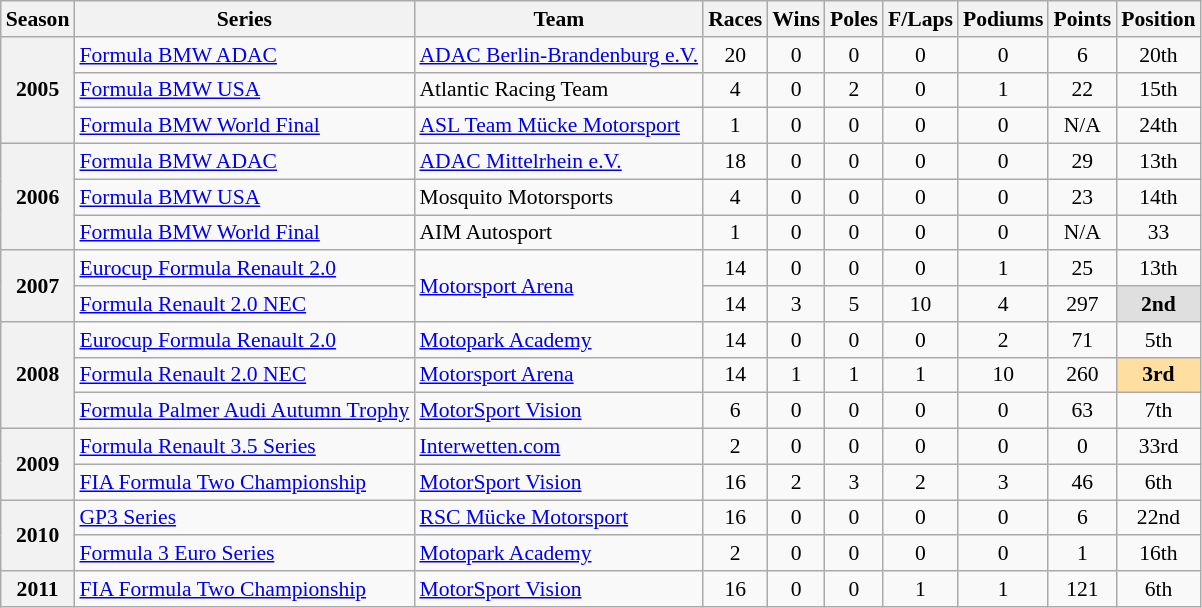<table class="wikitable" style="font-size: 90%; text-align:center">
<tr>
<th>Season</th>
<th>Series</th>
<th>Team</th>
<th>Races</th>
<th>Wins</th>
<th>Poles</th>
<th>F/Laps</th>
<th>Podiums</th>
<th>Points</th>
<th>Position</th>
</tr>
<tr>
<th rowspan=3>2005</th>
<td align=left><a href='#'>Formula BMW ADAC</a></td>
<td align=left><a href='#'>ADAC Berlin-Brandenburg e.V.</a></td>
<td>20</td>
<td>0</td>
<td>0</td>
<td>0</td>
<td>0</td>
<td>6</td>
<td>20th</td>
</tr>
<tr>
<td align=left><a href='#'>Formula BMW USA</a></td>
<td align=left>Atlantic Racing Team</td>
<td>4</td>
<td>0</td>
<td>2</td>
<td>0</td>
<td>1</td>
<td>22</td>
<td>15th</td>
</tr>
<tr>
<td align=left><a href='#'>Formula BMW World Final</a></td>
<td align=left><a href='#'>ASL Team Mücke Motorsport</a></td>
<td>1</td>
<td>0</td>
<td>0</td>
<td>0</td>
<td>0</td>
<td>N/A</td>
<td>24th</td>
</tr>
<tr>
<th rowspan=3>2006</th>
<td align=left><a href='#'>Formula BMW ADAC</a></td>
<td align=left><a href='#'>ADAC Mittelrhein e.V.</a></td>
<td>18</td>
<td>0</td>
<td>0</td>
<td>0</td>
<td>0</td>
<td>29</td>
<td>13th</td>
</tr>
<tr>
<td align=left><a href='#'>Formula BMW USA</a></td>
<td align=left>Mosquito Motorsports</td>
<td>4</td>
<td>0</td>
<td>0</td>
<td>0</td>
<td>0</td>
<td>23</td>
<td>14th</td>
</tr>
<tr>
<td align=left><a href='#'>Formula BMW World Final</a></td>
<td align=left>AIM Autosport</td>
<td>1</td>
<td>0</td>
<td>0</td>
<td>0</td>
<td>0</td>
<td>N/A</td>
<td>33</td>
</tr>
<tr>
<th rowspan=2>2007</th>
<td align=left><a href='#'>Eurocup Formula Renault 2.0</a></td>
<td align=left rowspan=2><a href='#'>Motorsport Arena</a></td>
<td>14</td>
<td>0</td>
<td>0</td>
<td>0</td>
<td>1</td>
<td>25</td>
<td>13th</td>
</tr>
<tr>
<td align=left><a href='#'>Formula Renault 2.0 NEC</a></td>
<td>14</td>
<td>3</td>
<td>5</td>
<td>10</td>
<td>4</td>
<td>297</td>
<td style="background:#DFDFDF;"><strong>2nd</strong></td>
</tr>
<tr>
<th rowspan=3>2008</th>
<td align=left><a href='#'>Eurocup Formula Renault 2.0</a></td>
<td align=left><a href='#'>Motopark Academy</a></td>
<td>14</td>
<td>0</td>
<td>0</td>
<td>0</td>
<td>2</td>
<td>71</td>
<td>5th</td>
</tr>
<tr>
<td align=left><a href='#'>Formula Renault 2.0 NEC</a></td>
<td align=left><a href='#'>Motorsport Arena</a></td>
<td>14</td>
<td>1</td>
<td>1</td>
<td>1</td>
<td>10</td>
<td>260</td>
<td style="background:#FFDF9F;"><strong>3rd</strong></td>
</tr>
<tr>
<td align=left><a href='#'>Formula Palmer Audi Autumn Trophy</a></td>
<td align=left><a href='#'>MotorSport Vision</a></td>
<td>6</td>
<td>0</td>
<td>0</td>
<td>0</td>
<td>0</td>
<td>63</td>
<td>7th</td>
</tr>
<tr>
<th rowspan=2>2009</th>
<td align=left><a href='#'>Formula Renault 3.5 Series</a></td>
<td align=left><a href='#'>Interwetten.com</a></td>
<td>2</td>
<td>0</td>
<td>0</td>
<td>0</td>
<td>0</td>
<td>0</td>
<td>33rd</td>
</tr>
<tr>
<td align=left><a href='#'>FIA Formula Two Championship</a></td>
<td align=left><a href='#'>MotorSport Vision</a></td>
<td>16</td>
<td>2</td>
<td>3</td>
<td>2</td>
<td>3</td>
<td>46</td>
<td>6th</td>
</tr>
<tr>
<th rowspan=2>2010</th>
<td align=left><a href='#'>GP3 Series</a></td>
<td align=left><a href='#'>RSC Mücke Motorsport</a></td>
<td>16</td>
<td>0</td>
<td>0</td>
<td>0</td>
<td>0</td>
<td>6</td>
<td>22nd</td>
</tr>
<tr>
<td align=left><a href='#'>Formula 3 Euro Series</a></td>
<td align=left><a href='#'>Motopark Academy</a></td>
<td>2</td>
<td>0</td>
<td>0</td>
<td>0</td>
<td>0</td>
<td>1</td>
<td>16th</td>
</tr>
<tr>
<th>2011</th>
<td align=left><a href='#'>FIA Formula Two Championship</a></td>
<td align=left><a href='#'>MotorSport Vision</a></td>
<td>16</td>
<td>0</td>
<td>0</td>
<td>1</td>
<td>1</td>
<td>121</td>
<td>6th</td>
</tr>
</table>
